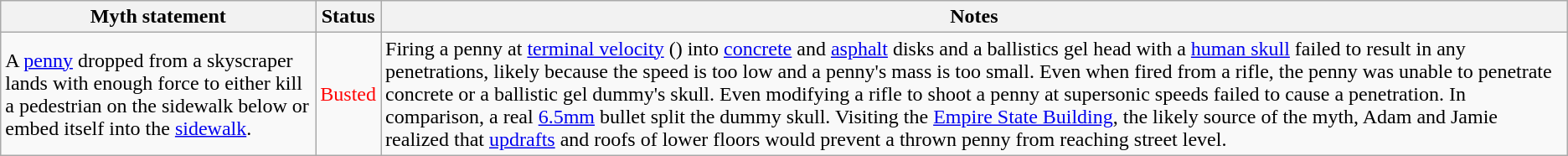<table class="wikitable plainrowheaders">
<tr>
<th>Myth statement</th>
<th>Status</th>
<th>Notes</th>
</tr>
<tr>
<td>A <a href='#'>penny</a> dropped from a skyscraper lands with enough force to either kill a pedestrian on the sidewalk below or embed itself into the <a href='#'>sidewalk</a>.</td>
<td style="color:red">Busted</td>
<td>Firing a penny at <a href='#'>terminal velocity</a> () into <a href='#'>concrete</a> and <a href='#'>asphalt</a> disks and a ballistics gel head with a <a href='#'>human skull</a> failed to result in any penetrations, likely because the speed is too low and a penny's mass is too small. Even when fired from a rifle, the penny was unable to penetrate concrete or a ballistic gel dummy's skull. Even modifying a rifle to shoot a penny at supersonic speeds failed to cause a penetration. In comparison, a real <a href='#'>6.5mm</a> bullet split the dummy skull. Visiting the <a href='#'>Empire State Building</a>, the likely source of the myth, Adam and Jamie realized that <a href='#'>updrafts</a> and roofs of lower floors would prevent a thrown penny from reaching street level.</td>
</tr>
</table>
